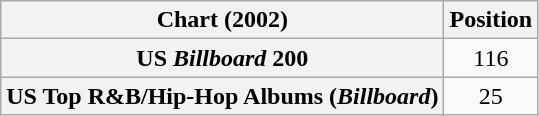<table class="wikitable sortable plainrowheaders">
<tr>
<th scope="col">Chart (2002)</th>
<th scope="col">Position</th>
</tr>
<tr>
<th scope="row">US <em>Billboard</em> 200</th>
<td style="text-align:center;">116</td>
</tr>
<tr>
<th scope="row">US Top R&B/Hip-Hop Albums (<em>Billboard</em>)</th>
<td style="text-align:center;">25</td>
</tr>
</table>
